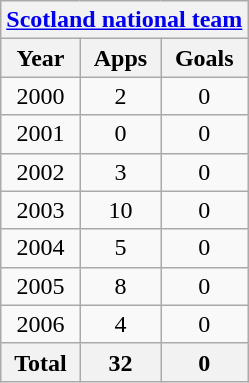<table class="wikitable" style="text-align:center">
<tr>
<th colspan=3><a href='#'>Scotland national team</a></th>
</tr>
<tr>
<th>Year</th>
<th>Apps</th>
<th>Goals</th>
</tr>
<tr>
<td>2000</td>
<td>2</td>
<td>0</td>
</tr>
<tr>
<td>2001</td>
<td>0</td>
<td>0</td>
</tr>
<tr>
<td>2002</td>
<td>3</td>
<td>0</td>
</tr>
<tr>
<td>2003</td>
<td>10</td>
<td>0</td>
</tr>
<tr>
<td>2004</td>
<td>5</td>
<td>0</td>
</tr>
<tr>
<td>2005</td>
<td>8</td>
<td>0</td>
</tr>
<tr>
<td>2006</td>
<td>4</td>
<td>0</td>
</tr>
<tr>
<th>Total</th>
<th>32</th>
<th>0</th>
</tr>
</table>
